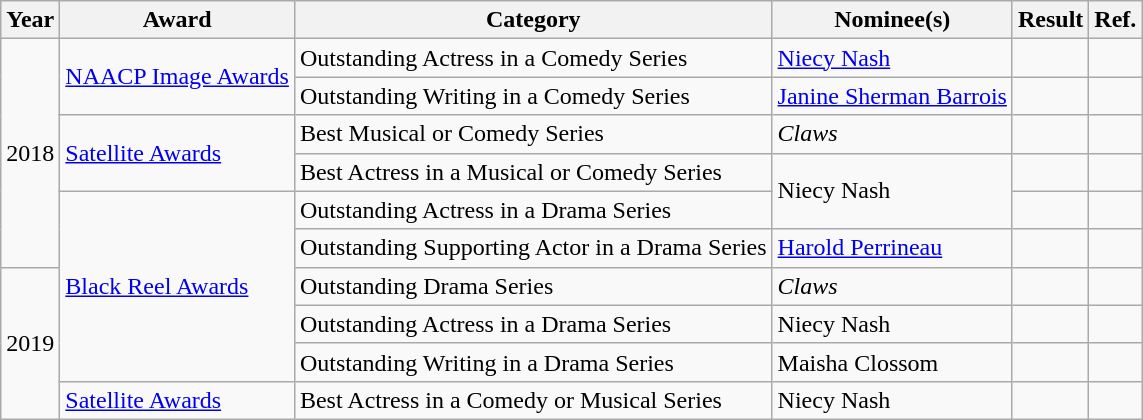<table class="wikitable">
<tr>
<th>Year</th>
<th>Award</th>
<th>Category</th>
<th>Nominee(s)</th>
<th>Result</th>
<th>Ref.</th>
</tr>
<tr>
<td rowspan="6">2018</td>
<td rowspan="2"><a href='#'>NAACP Image Awards</a></td>
<td>Outstanding Actress in a Comedy Series</td>
<td><a href='#'>Niecy Nash</a></td>
<td></td>
<td></td>
</tr>
<tr>
<td>Outstanding Writing in a Comedy Series</td>
<td><a href='#'>Janine Sherman Barrois</a></td>
<td></td>
<td></td>
</tr>
<tr>
<td rowspan="2"><a href='#'>Satellite Awards</a></td>
<td>Best Musical or Comedy Series</td>
<td><em>Claws</em></td>
<td></td>
<td></td>
</tr>
<tr>
<td>Best Actress in a Musical or Comedy Series</td>
<td rowspan="2">Niecy Nash</td>
<td></td>
<td></td>
</tr>
<tr>
<td rowspan="5"><a href='#'>Black Reel Awards</a></td>
<td>Outstanding Actress in a Drama Series</td>
<td></td>
<td></td>
</tr>
<tr>
<td>Outstanding Supporting Actor in a Drama Series</td>
<td><a href='#'>Harold Perrineau</a></td>
<td></td>
<td></td>
</tr>
<tr>
<td rowspan=4>2019</td>
<td>Outstanding Drama Series</td>
<td><em>Claws</em></td>
<td></td>
<td></td>
</tr>
<tr>
<td>Outstanding Actress in a Drama Series</td>
<td>Niecy Nash</td>
<td></td>
<td></td>
</tr>
<tr>
<td>Outstanding Writing in a Drama Series</td>
<td>Maisha Clossom</td>
<td></td>
<td></td>
</tr>
<tr>
<td><a href='#'>Satellite Awards</a></td>
<td>Best Actress in a Comedy or Musical Series</td>
<td>Niecy Nash</td>
<td></td>
<td></td>
</tr>
</table>
